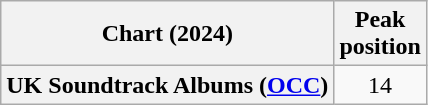<table class="wikitable sortable plainrowheaders" style="text-align:center">
<tr>
<th scope="col">Chart (2024)</th>
<th scope="col">Peak<br>position</th>
</tr>
<tr>
<th scope="row">UK Soundtrack Albums (<a href='#'>OCC</a>)</th>
<td>14</td>
</tr>
</table>
